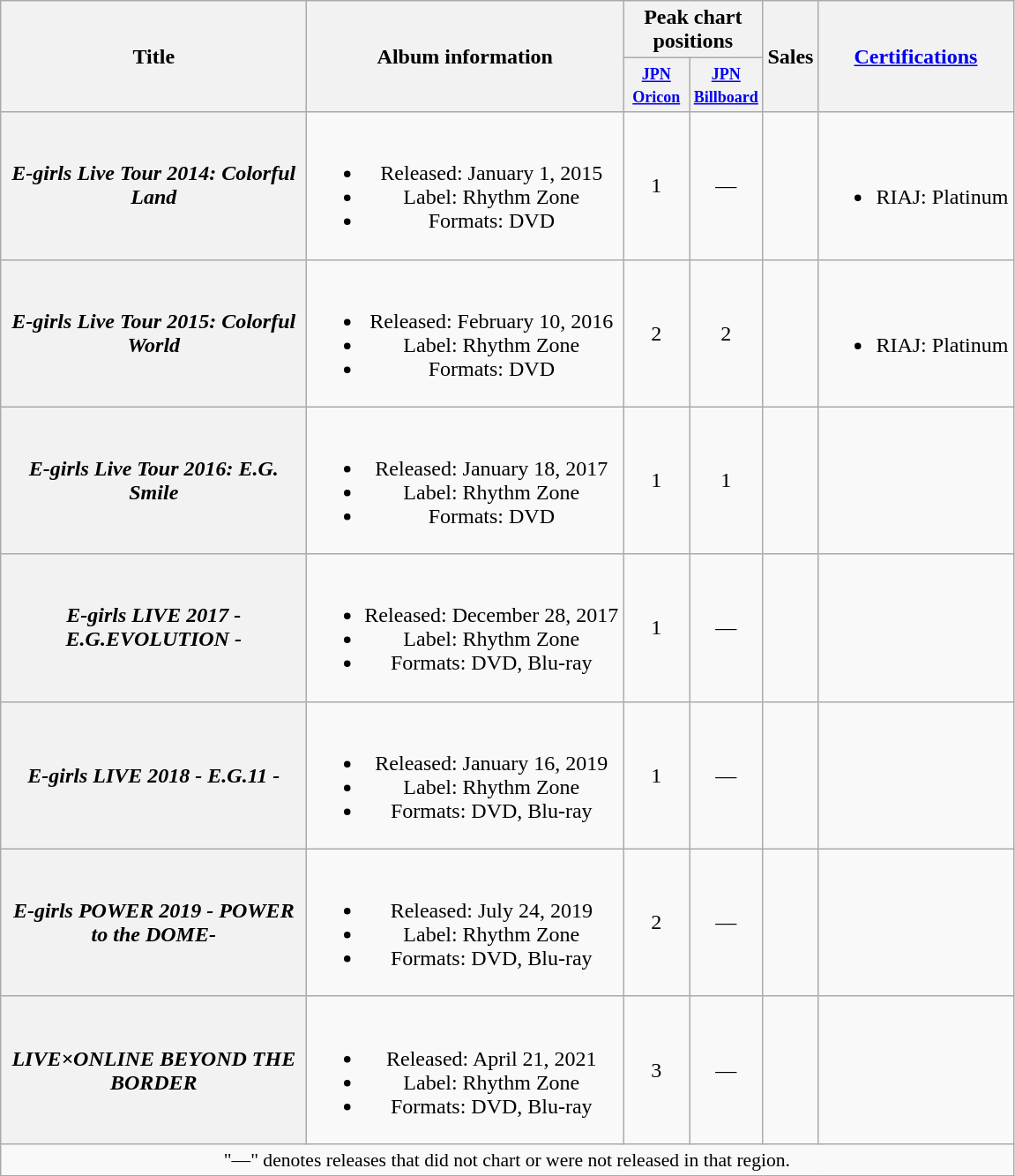<table class="wikitable plainrowheaders" style="text-align:center;">
<tr>
<th rowspan="2" style="width:14em;">Title</th>
<th rowspan="2">Album information</th>
<th colspan="2">Peak chart positions</th>
<th rowspan="2">Sales</th>
<th rowspan="2"><a href='#'>Certifications</a></th>
</tr>
<tr>
<th scope="col" style="width:3em;font-size:90%;"><small><a href='#'>JPN<br>Oricon</a></small><br></th>
<th scope="col" style="width:3em;font-size:90%;"><small><a href='#'>JPN<br>Billboard</a></small><br></th>
</tr>
<tr>
<th scope="row"><em>E-girls Live Tour 2014: Colorful Land</em></th>
<td><br><ul><li>Released: January 1, 2015 </li><li>Label: Rhythm Zone</li><li>Formats: DVD</li></ul></td>
<td>1</td>
<td>—</td>
<td></td>
<td><br><ul><li>RIAJ: Platinum</li></ul></td>
</tr>
<tr>
<th scope="row"><em>E-girls Live Tour 2015: Colorful World</em></th>
<td><br><ul><li>Released: February 10, 2016 </li><li>Label: Rhythm Zone</li><li>Formats: DVD</li></ul></td>
<td>2</td>
<td>2</td>
<td></td>
<td><br><ul><li>RIAJ: Platinum</li></ul></td>
</tr>
<tr>
<th scope="row"><em>E-girls Live Tour 2016: E.G. Smile</em></th>
<td><br><ul><li>Released: January 18, 2017 </li><li>Label: Rhythm Zone</li><li>Formats: DVD</li></ul></td>
<td>1</td>
<td>1</td>
<td></td>
<td></td>
</tr>
<tr>
<th scope="row"><em>E-girls LIVE 2017 - E.G.EVOLUTION -</em></th>
<td><br><ul><li>Released: December 28, 2017 </li><li>Label: Rhythm Zone</li><li>Formats: DVD, Blu-ray</li></ul></td>
<td>1</td>
<td>—</td>
<td></td>
<td></td>
</tr>
<tr>
<th scope="row"><em>E-girls LIVE 2018 - E.G.11 -</em></th>
<td><br><ul><li>Released: January 16, 2019 </li><li>Label: Rhythm Zone</li><li>Formats: DVD, Blu-ray</li></ul></td>
<td>1</td>
<td>—</td>
<td></td>
<td></td>
</tr>
<tr>
<th scope="row"><em>E-girls POWER 2019 - POWER to the DOME-</em></th>
<td><br><ul><li>Released: July 24, 2019 </li><li>Label: Rhythm Zone</li><li>Formats: DVD, Blu-ray</li></ul></td>
<td>2</td>
<td>—</td>
<td></td>
<td></td>
</tr>
<tr>
<th scope="row"><em>LIVE×ONLINE BEYOND THE BORDER</em></th>
<td><br><ul><li>Released: April 21, 2021 </li><li>Label: Rhythm Zone</li><li>Formats: DVD, Blu-ray</li></ul></td>
<td>3</td>
<td>—</td>
<td></td>
<td></td>
</tr>
<tr>
<td colspan="6" style="font-size:90%;">"—" denotes releases that did not chart or were not released in that region.</td>
</tr>
</table>
